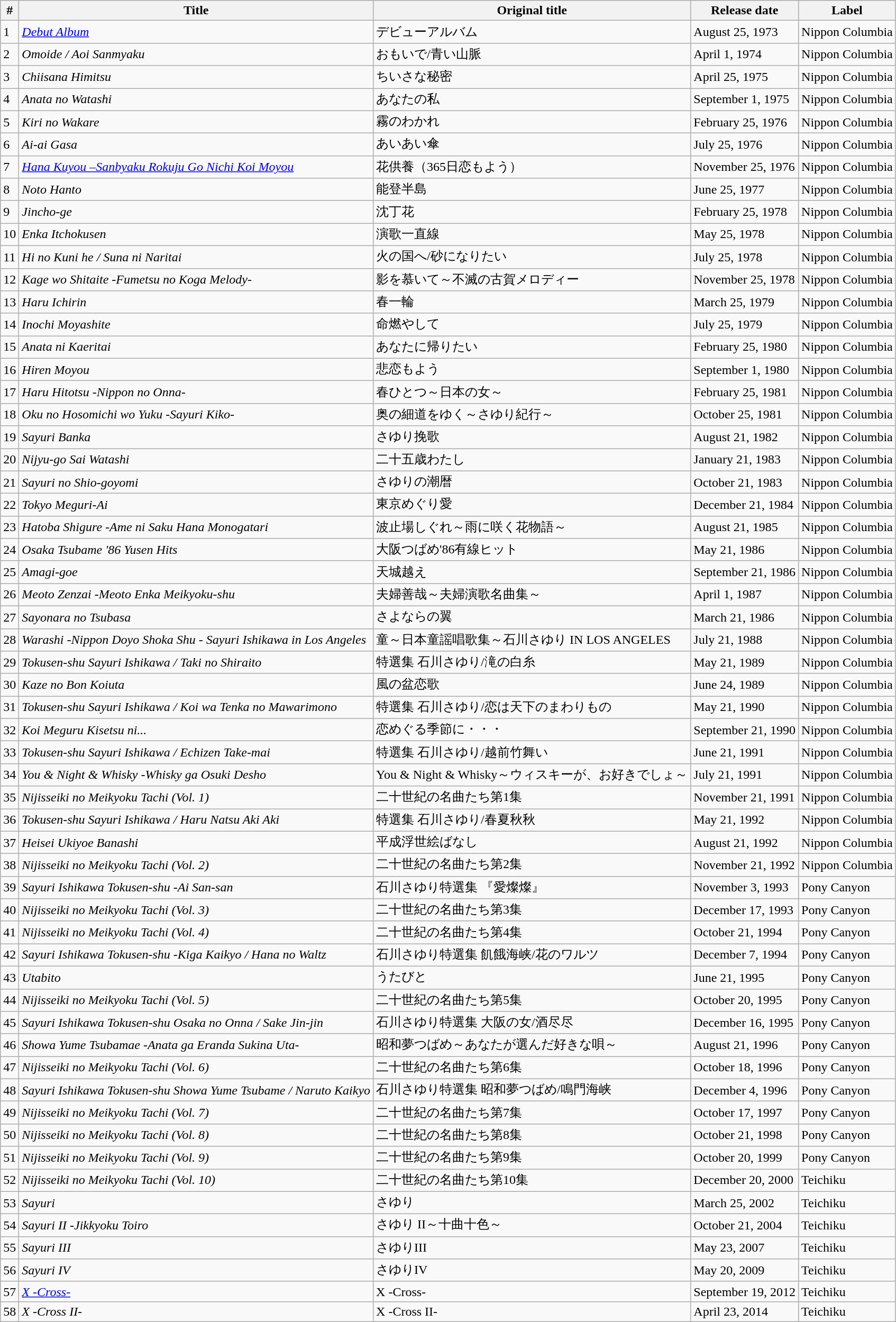<table class="wikitable sortable">
<tr>
<th>#</th>
<th>Title</th>
<th>Original title</th>
<th data-sort-type=>Release date</th>
<th>Label</th>
</tr>
<tr>
<td>1</td>
<td><em><a href='#'>Debut Album</a></em></td>
<td>デビューアルバム</td>
<td>August 25, 1973</td>
<td>Nippon Columbia</td>
</tr>
<tr>
<td>2</td>
<td><em>Omoide / Aoi Sanmyaku</em></td>
<td>おもいで/青い山脈</td>
<td>April 1, 1974</td>
<td>Nippon Columbia</td>
</tr>
<tr>
<td>3</td>
<td><em>Chiisana Himitsu</em></td>
<td>ちいさな秘密</td>
<td>April 25, 1975</td>
<td>Nippon Columbia</td>
</tr>
<tr>
<td>4</td>
<td><em>Anata no Watashi</em></td>
<td>あなたの私</td>
<td>September 1, 1975</td>
<td>Nippon Columbia</td>
</tr>
<tr>
<td>5</td>
<td><em>Kiri no Wakare</em></td>
<td>霧のわかれ</td>
<td>February 25, 1976</td>
<td>Nippon Columbia</td>
</tr>
<tr>
<td>6</td>
<td><em>Ai-ai Gasa</em></td>
<td>あいあい傘</td>
<td>July 25, 1976</td>
<td>Nippon Columbia</td>
</tr>
<tr>
<td>7</td>
<td><em><a href='#'>Hana Kuyou –Sanbyaku Rokuju Go Nichi Koi Moyou</a></em></td>
<td>花供養（365日恋もよう）</td>
<td>November 25, 1976</td>
<td>Nippon Columbia</td>
</tr>
<tr>
<td>8</td>
<td><em>Noto Hanto</em></td>
<td>能登半島</td>
<td>June 25, 1977</td>
<td>Nippon Columbia</td>
</tr>
<tr>
<td>9</td>
<td><em>Jincho-ge</em></td>
<td>沈丁花</td>
<td>February 25, 1978</td>
<td>Nippon Columbia</td>
</tr>
<tr>
<td>10</td>
<td><em>Enka Itchokusen</em></td>
<td>演歌一直線</td>
<td>May 25, 1978</td>
<td>Nippon Columbia</td>
</tr>
<tr>
<td>11</td>
<td><em>Hi no Kuni he / Suna ni Naritai</em></td>
<td>火の国へ/砂になりたい</td>
<td>July 25, 1978</td>
<td>Nippon Columbia</td>
</tr>
<tr>
<td>12</td>
<td><em>Kage wo Shitaite -Fumetsu no Koga Melody-</em></td>
<td>影を慕いて～不滅の古賀メロディー</td>
<td>November 25, 1978</td>
<td>Nippon Columbia</td>
</tr>
<tr>
<td>13</td>
<td><em>Haru Ichirin</em></td>
<td>春一輪</td>
<td>March 25, 1979</td>
<td>Nippon Columbia</td>
</tr>
<tr>
<td>14</td>
<td><em>Inochi Moyashite</em></td>
<td>命燃やして</td>
<td>July 25, 1979</td>
<td>Nippon Columbia</td>
</tr>
<tr>
<td>15</td>
<td><em>Anata ni Kaeritai</em></td>
<td>あなたに帰りたい</td>
<td>February 25, 1980</td>
<td>Nippon Columbia</td>
</tr>
<tr>
<td>16</td>
<td><em>Hiren Moyou</em></td>
<td>悲恋もよう</td>
<td>September 1, 1980</td>
<td>Nippon Columbia</td>
</tr>
<tr>
<td>17</td>
<td><em>Haru Hitotsu -Nippon no Onna-</em></td>
<td>春ひとつ～日本の女～</td>
<td>February 25, 1981</td>
<td>Nippon Columbia</td>
</tr>
<tr>
<td>18</td>
<td><em>Oku no Hosomichi wo Yuku -Sayuri Kiko-</em></td>
<td>奥の細道をゆく～さゆり紀行～</td>
<td>October 25, 1981</td>
<td>Nippon Columbia</td>
</tr>
<tr>
<td>19</td>
<td><em>Sayuri Banka</em></td>
<td>さゆり挽歌</td>
<td>August 21, 1982</td>
<td>Nippon Columbia</td>
</tr>
<tr>
<td>20</td>
<td><em>Nijyu-go Sai Watashi</em></td>
<td>二十五歳わたし</td>
<td>January 21, 1983</td>
<td>Nippon Columbia</td>
</tr>
<tr>
<td>21</td>
<td><em>Sayuri no Shio-goyomi</em></td>
<td>さゆりの潮暦</td>
<td>October 21, 1983</td>
<td>Nippon Columbia</td>
</tr>
<tr>
<td>22</td>
<td><em>Tokyo Meguri-Ai</em></td>
<td>東京めぐり愛</td>
<td>December 21, 1984</td>
<td>Nippon Columbia</td>
</tr>
<tr>
<td>23</td>
<td><em>Hatoba Shigure -Ame ni Saku Hana Monogatari</em></td>
<td>波止場しぐれ～雨に咲く花物語～</td>
<td>August 21, 1985</td>
<td>Nippon Columbia</td>
</tr>
<tr>
<td>24</td>
<td><em>Osaka Tsubame '86 Yusen Hits</em></td>
<td>大阪つばめ'86有線ヒット</td>
<td>May 21, 1986</td>
<td>Nippon Columbia</td>
</tr>
<tr>
<td>25</td>
<td><em>Amagi-goe</em></td>
<td>天城越え</td>
<td>September 21, 1986</td>
<td>Nippon Columbia</td>
</tr>
<tr>
<td>26</td>
<td><em>Meoto Zenzai -Meoto Enka Meikyoku-shu</em></td>
<td>夫婦善哉～夫婦演歌名曲集～</td>
<td>April 1, 1987</td>
<td>Nippon Columbia</td>
</tr>
<tr>
<td>27</td>
<td><em>Sayonara no Tsubasa</em></td>
<td>さよならの翼</td>
<td>March 21, 1986</td>
<td>Nippon Columbia</td>
</tr>
<tr>
<td>28</td>
<td><em>Warashi -Nippon Doyo Shoka Shu - Sayuri Ishikawa in Los Angeles</em></td>
<td>童～日本童謡唱歌集～石川さゆり IN LOS ANGELES</td>
<td>July 21, 1988</td>
<td>Nippon Columbia</td>
</tr>
<tr>
<td>29</td>
<td><em>Tokusen-shu Sayuri Ishikawa / Taki no Shiraito</em></td>
<td>特選集 石川さゆり/滝の白糸</td>
<td>May 21, 1989</td>
<td>Nippon Columbia</td>
</tr>
<tr>
<td>30</td>
<td><em>Kaze no Bon Koiuta</em></td>
<td>風の盆恋歌</td>
<td>June 24, 1989</td>
<td>Nippon Columbia</td>
</tr>
<tr>
<td>31</td>
<td><em>Tokusen-shu Sayuri Ishikawa / Koi wa Tenka no Mawarimono</em></td>
<td>特選集 石川さゆり/恋は天下のまわりもの</td>
<td>May 21, 1990</td>
<td>Nippon Columbia</td>
</tr>
<tr>
<td>32</td>
<td><em>Koi Meguru Kisetsu ni...</em></td>
<td>恋めぐる季節に・・・</td>
<td>September 21, 1990</td>
<td>Nippon Columbia</td>
</tr>
<tr>
<td>33</td>
<td><em>Tokusen-shu Sayuri Ishikawa / Echizen Take-mai</em></td>
<td>特選集 石川さゆり/越前竹舞い</td>
<td>June 21, 1991</td>
<td>Nippon Columbia</td>
</tr>
<tr>
<td>34</td>
<td><em>You & Night & Whisky -Whisky ga Osuki Desho</em></td>
<td>You & Night & Whisky～ウィスキーが、お好きでしょ～</td>
<td>July 21, 1991</td>
<td>Nippon Columbia</td>
</tr>
<tr>
<td>35</td>
<td><em>Nijisseiki no Meikyoku Tachi (Vol. 1)</em></td>
<td>二十世紀の名曲たち第1集</td>
<td>November 21, 1991</td>
<td>Nippon Columbia</td>
</tr>
<tr>
<td>36</td>
<td><em>Tokusen-shu Sayuri Ishikawa / Haru Natsu Aki Aki</em></td>
<td>特選集 石川さゆり/春夏秋秋</td>
<td>May 21, 1992</td>
<td>Nippon Columbia</td>
</tr>
<tr>
<td>37</td>
<td><em>Heisei Ukiyoe Banashi</em></td>
<td>平成浮世絵ばなし</td>
<td>August 21, 1992</td>
<td>Nippon Columbia</td>
</tr>
<tr>
<td>38</td>
<td><em>Nijisseiki no Meikyoku Tachi (Vol. 2)</em></td>
<td>二十世紀の名曲たち第2集</td>
<td>November 21, 1992</td>
<td>Nippon Columbia</td>
</tr>
<tr>
<td>39</td>
<td><em>Sayuri Ishikawa Tokusen-shu -Ai San-san</em></td>
<td>石川さゆり特選集 『愛燦燦』</td>
<td>November 3, 1993</td>
<td>Pony Canyon</td>
</tr>
<tr>
<td>40</td>
<td><em>Nijisseiki no Meikyoku Tachi (Vol. 3)</em></td>
<td>二十世紀の名曲たち第3集</td>
<td>December 17, 1993</td>
<td>Pony Canyon</td>
</tr>
<tr>
<td>41</td>
<td><em>Nijisseiki no Meikyoku Tachi (Vol. 4)</em></td>
<td>二十世紀の名曲たち第4集</td>
<td>October 21, 1994</td>
<td>Pony Canyon</td>
</tr>
<tr>
<td>42</td>
<td><em>Sayuri Ishikawa Tokusen-shu -Kiga Kaikyo / Hana no Waltz</em></td>
<td>石川さゆり特選集 飢餓海峡/花のワルツ</td>
<td>December 7, 1994</td>
<td>Pony Canyon</td>
</tr>
<tr>
<td>43</td>
<td><em>Utabito</em></td>
<td>うたびと</td>
<td>June 21, 1995</td>
<td>Pony Canyon</td>
</tr>
<tr>
<td>44</td>
<td><em>Nijisseiki no Meikyoku Tachi (Vol. 5)</em></td>
<td>二十世紀の名曲たち第5集</td>
<td>October 20, 1995</td>
<td>Pony Canyon</td>
</tr>
<tr>
<td>45</td>
<td><em>Sayuri Ishikawa Tokusen-shu Osaka no Onna / Sake Jin-jin</em></td>
<td>石川さゆり特選集 大阪の女/酒尽尽</td>
<td>December 16, 1995</td>
<td>Pony Canyon</td>
</tr>
<tr>
<td>46</td>
<td><em>Showa Yume Tsubamae -Anata ga Eranda Sukina Uta-</em></td>
<td>昭和夢つばめ～あなたが選んだ好きな唄～</td>
<td>August 21, 1996</td>
<td>Pony Canyon</td>
</tr>
<tr>
<td>47</td>
<td><em>Nijisseiki no Meikyoku Tachi (Vol. 6)</em></td>
<td>二十世紀の名曲たち第6集</td>
<td>October 18, 1996</td>
<td>Pony Canyon</td>
</tr>
<tr>
<td>48</td>
<td><em>Sayuri Ishikawa Tokusen-shu Showa Yume Tsubame / Naruto Kaikyo</em></td>
<td>石川さゆり特選集 昭和夢つばめ/鳴門海峡</td>
<td>December 4, 1996</td>
<td>Pony Canyon</td>
</tr>
<tr>
<td>49</td>
<td><em>Nijisseiki no Meikyoku Tachi (Vol. 7)</em></td>
<td>二十世紀の名曲たち第7集</td>
<td>October 17, 1997</td>
<td>Pony Canyon</td>
</tr>
<tr>
<td>50</td>
<td><em>Nijisseiki no Meikyoku Tachi (Vol. 8)</em></td>
<td>二十世紀の名曲たち第8集</td>
<td>October 21, 1998</td>
<td>Pony Canyon</td>
</tr>
<tr>
<td>51</td>
<td><em>Nijisseiki no Meikyoku Tachi (Vol. 9)</em></td>
<td>二十世紀の名曲たち第9集</td>
<td>October 20, 1999</td>
<td>Pony Canyon</td>
</tr>
<tr>
<td>52</td>
<td><em>Nijisseiki no Meikyoku Tachi (Vol. 10)</em></td>
<td>二十世紀の名曲たち第10集</td>
<td>December 20, 2000</td>
<td>Teichiku</td>
</tr>
<tr>
<td>53</td>
<td><em>Sayuri</em></td>
<td>さゆり</td>
<td>March 25, 2002</td>
<td>Teichiku</td>
</tr>
<tr>
<td>54</td>
<td><em>Sayuri II -Jikkyoku Toiro</em></td>
<td>さゆり II～十曲十色～</td>
<td>October 21, 2004</td>
<td>Teichiku</td>
</tr>
<tr>
<td>55</td>
<td><em>Sayuri III</em></td>
<td>さゆりIII</td>
<td>May 23, 2007</td>
<td>Teichiku</td>
</tr>
<tr>
<td>56</td>
<td><em>Sayuri IV</em></td>
<td>さゆりIV</td>
<td>May 20, 2009</td>
<td>Teichiku</td>
</tr>
<tr>
<td>57</td>
<td><em><a href='#'>X -Cross-</a></em></td>
<td>X -Cross-</td>
<td>September 19, 2012</td>
<td>Teichiku</td>
</tr>
<tr>
<td>58</td>
<td><em> X -Cross II- </em></td>
<td>X -Cross II-</td>
<td>April 23, 2014</td>
<td>Teichiku</td>
</tr>
</table>
